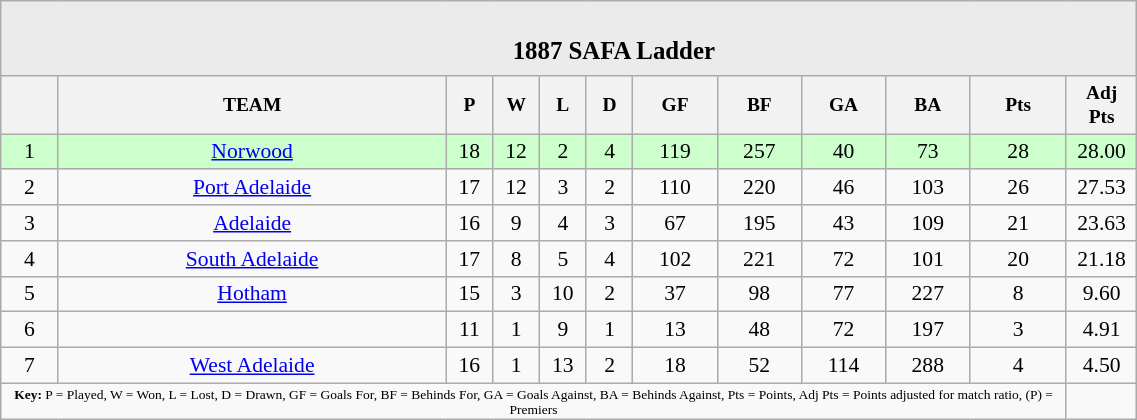<table class="wikitable" style="text-align: center; font-size: 90%; width: 60%">
<tr>
<td colspan="12" style="background: #EBEBEB;"><br><table border="0" width="100%" cellpadding="0" cellspacing="0">
<tr style="background: #EBEBEB;">
<td width="33%" style="border: 0;"></td>
<td style="border: 0; font-size: 115%;"><strong>1887 SAFA Ladder</strong></td>
<td width="25%" style="border: 0;"></td>
</tr>
</table>
</td>
</tr>
<tr style="text-align: center; font-size: 90%;">
<th></th>
<th>TEAM</th>
<th width="25">P</th>
<th width="25">W</th>
<th width="25">L</th>
<th width="25">D</th>
<th width="50">GF</th>
<th width="50">BF</th>
<th width="50">GA</th>
<th width="50">BA</th>
<th>Pts</th>
<th>Adj Pts</th>
</tr>
<tr style="background: #CCFFCC;">
<td>1</td>
<td><a href='#'>Norwood</a></td>
<td>18</td>
<td>12</td>
<td>2</td>
<td>4</td>
<td>119</td>
<td>257</td>
<td>40</td>
<td>73</td>
<td>28</td>
<td>28.00</td>
</tr>
<tr>
<td>2</td>
<td><a href='#'>Port Adelaide</a></td>
<td>17</td>
<td>12</td>
<td>3</td>
<td>2</td>
<td>110</td>
<td>220</td>
<td>46</td>
<td>103</td>
<td>26</td>
<td>27.53</td>
</tr>
<tr>
<td>3</td>
<td><a href='#'>Adelaide</a></td>
<td>16</td>
<td>9</td>
<td>4</td>
<td>3</td>
<td>67</td>
<td>195</td>
<td>43</td>
<td>109</td>
<td>21</td>
<td>23.63</td>
</tr>
<tr>
<td>4</td>
<td><a href='#'>South Adelaide</a></td>
<td>17</td>
<td>8</td>
<td>5</td>
<td>4</td>
<td>102</td>
<td>221</td>
<td>72</td>
<td>101</td>
<td>20</td>
<td>21.18</td>
</tr>
<tr>
<td>5</td>
<td><a href='#'>Hotham</a></td>
<td>15</td>
<td>3</td>
<td>10</td>
<td>2</td>
<td>37</td>
<td>98</td>
<td>77</td>
<td>227</td>
<td>8</td>
<td>9.60</td>
</tr>
<tr>
<td>6</td>
<td></td>
<td>11</td>
<td>1</td>
<td>9</td>
<td>1</td>
<td>13</td>
<td>48</td>
<td>72</td>
<td>197</td>
<td>3</td>
<td>4.91</td>
</tr>
<tr>
<td>7</td>
<td><a href='#'>West Adelaide</a></td>
<td>16</td>
<td>1</td>
<td>13</td>
<td>2</td>
<td>18</td>
<td>52</td>
<td>114</td>
<td>288</td>
<td>4</td>
<td>4.50</td>
</tr>
<tr style="font-size: xx-small;">
<td colspan="11"><strong>Key:</strong> P = Played, W = Won, L = Lost, D = Drawn, GF = Goals For, BF = Behinds For, GA = Goals Against, BA = Behinds Against, Pts = Points, Adj Pts = Points adjusted for match ratio, (P) = Premiers</td>
<td></td>
</tr>
</table>
